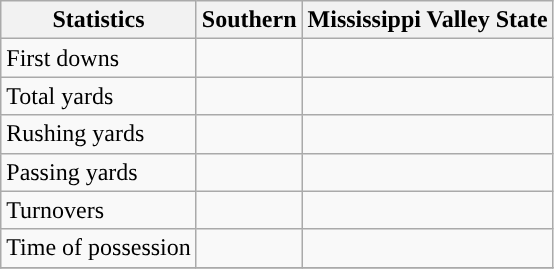<table class="wikitable">
<tr>
<th>Statistics</th>
<th>Southern</th>
<th>Mississippi Valley State</th>
</tr>
<tr>
<td>First downs</td>
<td> </td>
<td> </td>
</tr>
<tr>
<td>Total yards</td>
<td> </td>
<td> </td>
</tr>
<tr>
<td>Rushing yards</td>
<td> </td>
<td> </td>
</tr>
<tr>
<td>Passing yards</td>
<td> </td>
<td> </td>
</tr>
<tr>
<td>Turnovers</td>
<td> </td>
<td> </td>
</tr>
<tr>
<td>Time of possession</td>
<td> </td>
<td> </td>
</tr>
<tr>
</tr>
</table>
